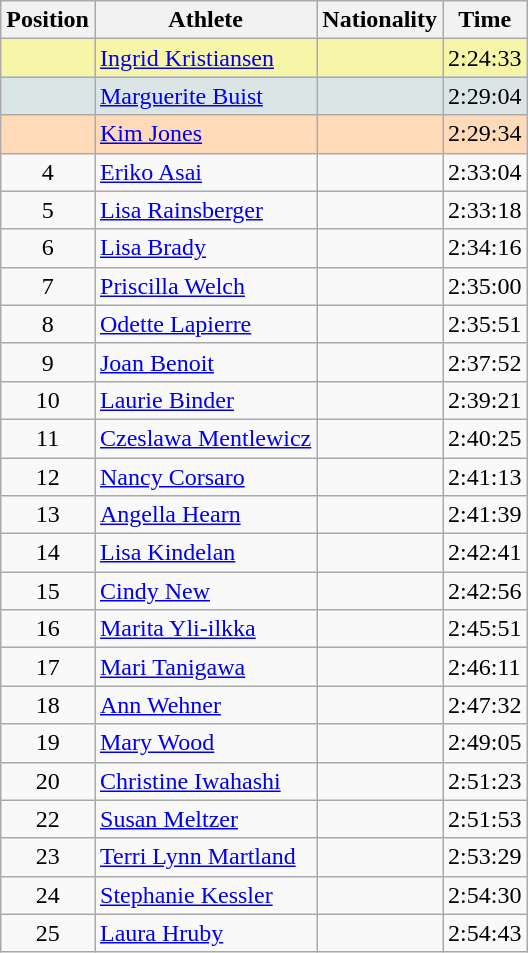<table class="wikitable sortable">
<tr>
<th>Position</th>
<th>Athlete</th>
<th>Nationality</th>
<th>Time</th>
</tr>
<tr bgcolor=#F7F6A8>
<td align=center></td>
<td><a href='#'>Ingrid Kristiansen</a></td>
<td></td>
<td>2:24:33</td>
</tr>
<tr bgcolor=#DCE5E5>
<td align=center></td>
<td><a href='#'>Marguerite Buist</a></td>
<td></td>
<td>2:29:04</td>
</tr>
<tr bgcolor=#FFDAB9>
<td align=center></td>
<td><a href='#'>Kim Jones</a></td>
<td></td>
<td>2:29:34</td>
</tr>
<tr>
<td align=center>4</td>
<td><a href='#'>Eriko Asai</a></td>
<td></td>
<td>2:33:04</td>
</tr>
<tr>
<td align=center>5</td>
<td><a href='#'>Lisa Rainsberger</a></td>
<td></td>
<td>2:33:18</td>
</tr>
<tr>
<td align=center>6</td>
<td><a href='#'>Lisa Brady</a></td>
<td></td>
<td>2:34:16</td>
</tr>
<tr>
<td align=center>7</td>
<td><a href='#'>Priscilla Welch</a></td>
<td></td>
<td>2:35:00</td>
</tr>
<tr>
<td align=center>8</td>
<td><a href='#'>Odette Lapierre</a></td>
<td></td>
<td>2:35:51</td>
</tr>
<tr>
<td align=center>9</td>
<td><a href='#'>Joan Benoit</a></td>
<td></td>
<td>2:37:52</td>
</tr>
<tr>
<td align=center>10</td>
<td><a href='#'>Laurie Binder</a></td>
<td></td>
<td>2:39:21</td>
</tr>
<tr>
<td align=center>11</td>
<td><a href='#'>Czeslawa Mentlewicz</a></td>
<td></td>
<td>2:40:25</td>
</tr>
<tr>
<td align=center>12</td>
<td><a href='#'>Nancy Corsaro</a></td>
<td></td>
<td>2:41:13</td>
</tr>
<tr>
<td align=center>13</td>
<td><a href='#'>Angella Hearn</a></td>
<td></td>
<td>2:41:39</td>
</tr>
<tr>
<td align=center>14</td>
<td><a href='#'>Lisa Kindelan</a></td>
<td></td>
<td>2:42:41</td>
</tr>
<tr>
<td align=center>15</td>
<td><a href='#'>Cindy New</a></td>
<td></td>
<td>2:42:56</td>
</tr>
<tr>
<td align=center>16</td>
<td><a href='#'>Marita Yli-ilkka</a></td>
<td></td>
<td>2:45:51</td>
</tr>
<tr>
<td align=center>17</td>
<td><a href='#'>Mari Tanigawa</a></td>
<td></td>
<td>2:46:11</td>
</tr>
<tr>
<td align=center>18</td>
<td><a href='#'>Ann Wehner</a></td>
<td></td>
<td>2:47:32</td>
</tr>
<tr>
<td align=center>19</td>
<td><a href='#'>Mary Wood</a></td>
<td></td>
<td>2:49:05</td>
</tr>
<tr>
<td align=center>20</td>
<td><a href='#'>Christine Iwahashi</a></td>
<td></td>
<td>2:51:23</td>
</tr>
<tr>
<td align=center>22</td>
<td><a href='#'>Susan Meltzer</a></td>
<td></td>
<td>2:51:53</td>
</tr>
<tr>
<td align=center>23</td>
<td><a href='#'>Terri Lynn Martland</a></td>
<td></td>
<td>2:53:29</td>
</tr>
<tr>
<td align=center>24</td>
<td><a href='#'>Stephanie Kessler</a></td>
<td></td>
<td>2:54:30</td>
</tr>
<tr>
<td align=center>25</td>
<td><a href='#'>Laura Hruby</a></td>
<td></td>
<td>2:54:43</td>
</tr>
</table>
